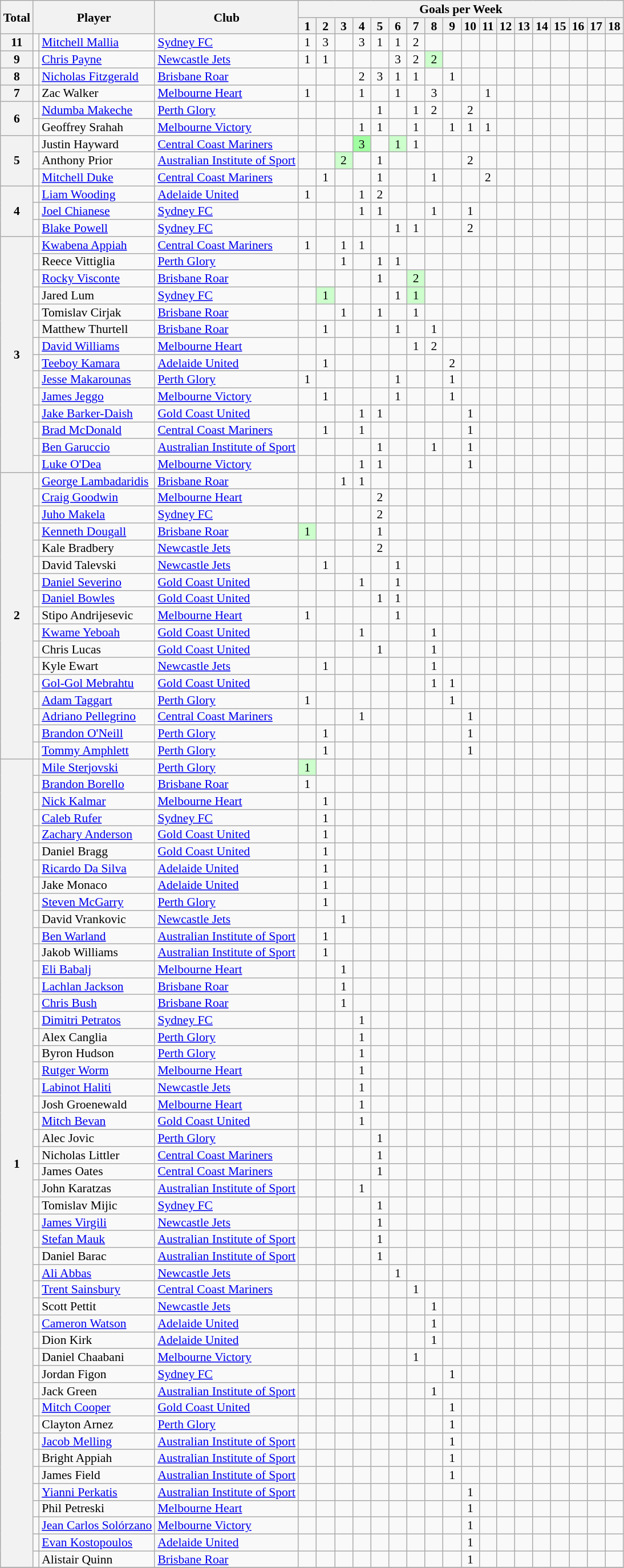<table class="wikitable" style="text-align:center; line-height: 90%; font-size:90%;">
<tr>
<th rowspan=2>Total</th>
<th rowspan=2 colspan=2>Player</th>
<th rowspan=2>Club</th>
<th colspan=27>Goals per Week</th>
</tr>
<tr>
<th> 1 </th>
<th> 2 </th>
<th> 3 </th>
<th> 4 </th>
<th> 5 </th>
<th> 6 </th>
<th> 7 </th>
<th> 8 </th>
<th> 9 </th>
<th>10</th>
<th>11</th>
<th>12</th>
<th>13</th>
<th>14</th>
<th>15</th>
<th>16</th>
<th>17</th>
<th>18</th>
</tr>
<tr>
<th>11</th>
<td></td>
<td style="text-align:left;"><a href='#'>Mitchell Mallia</a></td>
<td style="text-align:left;"><a href='#'>Sydney FC</a></td>
<td>1</td>
<td>3</td>
<td></td>
<td>3</td>
<td>1</td>
<td>1</td>
<td>2</td>
<td></td>
<td></td>
<td></td>
<td></td>
<td></td>
<td></td>
<td></td>
<td></td>
<td></td>
<td></td>
<td></td>
</tr>
<tr>
<th>9</th>
<td></td>
<td style="text-align:left;"><a href='#'>Chris Payne</a></td>
<td style="text-align:left;"><a href='#'>Newcastle Jets</a></td>
<td>1</td>
<td>1</td>
<td></td>
<td></td>
<td></td>
<td>3</td>
<td>2</td>
<td style="background:#cfc;">2</td>
<td></td>
<td></td>
<td></td>
<td></td>
<td></td>
<td></td>
<td></td>
<td></td>
<td></td>
<td></td>
</tr>
<tr>
<th>8</th>
<td></td>
<td style="text-align:left;"><a href='#'>Nicholas Fitzgerald</a></td>
<td style="text-align:left;"><a href='#'>Brisbane Roar</a></td>
<td></td>
<td></td>
<td></td>
<td>2</td>
<td>3</td>
<td>1</td>
<td>1</td>
<td></td>
<td>1</td>
<td></td>
<td></td>
<td></td>
<td></td>
<td></td>
<td></td>
<td></td>
<td></td>
<td></td>
</tr>
<tr>
<th>7</th>
<td></td>
<td style="text-align:left;">Zac Walker</td>
<td style="text-align:left;"><a href='#'>Melbourne Heart</a></td>
<td>1</td>
<td></td>
<td></td>
<td>1</td>
<td></td>
<td>1</td>
<td></td>
<td>3</td>
<td></td>
<td></td>
<td>1</td>
<td></td>
<td></td>
<td></td>
<td></td>
<td></td>
<td></td>
<td></td>
</tr>
<tr>
<th rowspan="2">6</th>
<td></td>
<td style="text-align:left;"><a href='#'>Ndumba Makeche</a></td>
<td style="text-align:left;"><a href='#'>Perth Glory</a></td>
<td></td>
<td></td>
<td></td>
<td></td>
<td>1</td>
<td></td>
<td>1</td>
<td>2</td>
<td></td>
<td>2</td>
<td></td>
<td></td>
<td></td>
<td></td>
<td></td>
<td></td>
<td></td>
<td></td>
</tr>
<tr>
<td></td>
<td style="text-align:left;">Geoffrey Srahah</td>
<td style="text-align:left;"><a href='#'>Melbourne Victory</a></td>
<td></td>
<td></td>
<td></td>
<td>1</td>
<td>1</td>
<td></td>
<td>1</td>
<td></td>
<td>1</td>
<td>1</td>
<td>1</td>
<td></td>
<td></td>
<td></td>
<td></td>
<td></td>
<td></td>
<td></td>
</tr>
<tr>
<th rowspan="3">5</th>
<td></td>
<td style="text-align:left;">Justin Hayward</td>
<td style="text-align:left;"><a href='#'>Central Coast Mariners</a></td>
<td></td>
<td></td>
<td></td>
<td style="background:#a0ffa0;">3</td>
<td></td>
<td style="background:#cfc;">1</td>
<td>1</td>
<td></td>
<td></td>
<td></td>
<td></td>
<td></td>
<td></td>
<td></td>
<td></td>
<td></td>
<td></td>
<td></td>
</tr>
<tr>
<td></td>
<td style="text-align:left;">Anthony Prior</td>
<td style="text-align:left;"><a href='#'>Australian Institute of Sport</a></td>
<td></td>
<td></td>
<td style="background:#cfc;">2</td>
<td></td>
<td>1</td>
<td></td>
<td></td>
<td></td>
<td></td>
<td>2</td>
<td></td>
<td></td>
<td></td>
<td></td>
<td></td>
<td></td>
<td></td>
<td></td>
</tr>
<tr>
<td></td>
<td style="text-align:left;"><a href='#'>Mitchell Duke</a></td>
<td style="text-align:left;"><a href='#'>Central Coast Mariners</a></td>
<td></td>
<td>1</td>
<td></td>
<td></td>
<td>1</td>
<td></td>
<td></td>
<td>1</td>
<td></td>
<td></td>
<td>2</td>
<td></td>
<td></td>
<td></td>
<td></td>
<td></td>
<td></td>
<td></td>
</tr>
<tr>
<th rowspan="3">4</th>
<td></td>
<td style="text-align:left;"><a href='#'>Liam Wooding</a></td>
<td style="text-align:left;"><a href='#'>Adelaide United</a></td>
<td>1</td>
<td></td>
<td></td>
<td>1</td>
<td>2</td>
<td></td>
<td></td>
<td></td>
<td></td>
<td></td>
<td></td>
<td></td>
<td></td>
<td></td>
<td></td>
<td></td>
<td></td>
<td></td>
</tr>
<tr>
<td></td>
<td style="text-align:left;"><a href='#'>Joel Chianese</a></td>
<td style="text-align:left;"><a href='#'>Sydney FC</a></td>
<td></td>
<td></td>
<td></td>
<td>1</td>
<td>1</td>
<td></td>
<td></td>
<td>1</td>
<td></td>
<td>1</td>
<td></td>
<td></td>
<td></td>
<td></td>
<td></td>
<td></td>
<td></td>
<td></td>
</tr>
<tr>
<td></td>
<td style="text-align:left;"><a href='#'>Blake Powell</a></td>
<td style="text-align:left;"><a href='#'>Sydney FC</a></td>
<td></td>
<td></td>
<td></td>
<td></td>
<td></td>
<td>1</td>
<td>1</td>
<td></td>
<td></td>
<td>2</td>
<td></td>
<td></td>
<td></td>
<td></td>
<td></td>
<td></td>
<td></td>
<td></td>
</tr>
<tr>
<th rowspan="14">3</th>
<td></td>
<td style="text-align:left;"><a href='#'>Kwabena Appiah</a></td>
<td style="text-align:left;"><a href='#'>Central Coast Mariners</a></td>
<td>1</td>
<td></td>
<td>1</td>
<td>1</td>
<td></td>
<td></td>
<td></td>
<td></td>
<td></td>
<td></td>
<td></td>
<td></td>
<td></td>
<td></td>
<td></td>
<td></td>
<td></td>
<td></td>
</tr>
<tr>
<td></td>
<td style="text-align:left;">Reece Vittiglia</td>
<td style="text-align:left;"><a href='#'>Perth Glory</a></td>
<td></td>
<td></td>
<td>1</td>
<td></td>
<td>1</td>
<td>1</td>
<td></td>
<td></td>
<td></td>
<td></td>
<td></td>
<td></td>
<td></td>
<td></td>
<td></td>
<td></td>
<td></td>
<td></td>
</tr>
<tr>
<td></td>
<td style="text-align:left;"><a href='#'>Rocky Visconte</a></td>
<td style="text-align:left;"><a href='#'>Brisbane Roar</a></td>
<td></td>
<td></td>
<td></td>
<td></td>
<td>1</td>
<td></td>
<td style="background:#ccffcc;">2</td>
<td></td>
<td></td>
<td></td>
<td></td>
<td></td>
<td></td>
<td></td>
<td></td>
<td></td>
<td></td>
<td></td>
</tr>
<tr>
<td></td>
<td style="text-align:left;">Jared Lum</td>
<td style="text-align:left;"><a href='#'>Sydney FC</a></td>
<td></td>
<td style="background:#ccffcc;">1</td>
<td></td>
<td></td>
<td></td>
<td>1</td>
<td style="background:#ccffcc;">1</td>
<td></td>
<td></td>
<td></td>
<td></td>
<td></td>
<td></td>
<td></td>
<td></td>
<td></td>
<td></td>
<td></td>
</tr>
<tr>
<td></td>
<td style="text-align:left;">Tomislav Cirjak</td>
<td style="text-align:left;"><a href='#'>Brisbane Roar</a></td>
<td></td>
<td></td>
<td>1</td>
<td></td>
<td>1</td>
<td></td>
<td>1</td>
<td></td>
<td></td>
<td></td>
<td></td>
<td></td>
<td></td>
<td></td>
<td></td>
<td></td>
<td></td>
<td></td>
</tr>
<tr>
<td></td>
<td style="text-align:left;">Matthew Thurtell</td>
<td style="text-align:left;"><a href='#'>Brisbane Roar</a></td>
<td></td>
<td>1</td>
<td></td>
<td></td>
<td></td>
<td>1</td>
<td></td>
<td>1</td>
<td></td>
<td></td>
<td></td>
<td></td>
<td></td>
<td></td>
<td></td>
<td></td>
<td></td>
<td></td>
</tr>
<tr>
<td></td>
<td style="text-align:left;"><a href='#'>David Williams</a></td>
<td style="text-align:left;"><a href='#'>Melbourne Heart</a></td>
<td></td>
<td></td>
<td></td>
<td></td>
<td></td>
<td></td>
<td>1</td>
<td>2</td>
<td></td>
<td></td>
<td></td>
<td></td>
<td></td>
<td></td>
<td></td>
<td></td>
<td></td>
<td></td>
</tr>
<tr>
<td></td>
<td style="text-align:left;"><a href='#'>Teeboy Kamara</a></td>
<td style="text-align:left;"><a href='#'>Adelaide United</a></td>
<td></td>
<td>1</td>
<td></td>
<td></td>
<td></td>
<td></td>
<td></td>
<td></td>
<td>2</td>
<td></td>
<td></td>
<td></td>
<td></td>
<td></td>
<td></td>
<td></td>
<td></td>
<td></td>
</tr>
<tr>
<td></td>
<td style="text-align:left;"><a href='#'>Jesse Makarounas</a></td>
<td style="text-align:left;"><a href='#'>Perth Glory</a></td>
<td>1</td>
<td></td>
<td></td>
<td></td>
<td></td>
<td>1</td>
<td></td>
<td></td>
<td>1</td>
<td></td>
<td></td>
<td></td>
<td></td>
<td></td>
<td></td>
<td></td>
<td></td>
<td></td>
</tr>
<tr>
<td></td>
<td style="text-align:left;"><a href='#'>James Jeggo</a></td>
<td style="text-align:left;"><a href='#'>Melbourne Victory</a></td>
<td></td>
<td>1</td>
<td></td>
<td></td>
<td></td>
<td>1</td>
<td></td>
<td></td>
<td>1</td>
<td></td>
<td></td>
<td></td>
<td></td>
<td></td>
<td></td>
<td></td>
<td></td>
<td></td>
</tr>
<tr>
<td></td>
<td style="text-align:left;"><a href='#'>Jake Barker-Daish</a></td>
<td style="text-align:left;"><a href='#'>Gold Coast United</a></td>
<td></td>
<td></td>
<td></td>
<td>1</td>
<td>1</td>
<td></td>
<td></td>
<td></td>
<td></td>
<td>1</td>
<td></td>
<td></td>
<td></td>
<td></td>
<td></td>
<td></td>
<td></td>
<td></td>
</tr>
<tr>
<td></td>
<td style="text-align:left;"><a href='#'>Brad McDonald</a></td>
<td style="text-align:left;"><a href='#'>Central Coast Mariners</a></td>
<td></td>
<td>1</td>
<td></td>
<td>1</td>
<td></td>
<td></td>
<td></td>
<td></td>
<td></td>
<td>1</td>
<td></td>
<td></td>
<td></td>
<td></td>
<td></td>
<td></td>
<td></td>
<td></td>
</tr>
<tr>
<td></td>
<td style="text-align:left;"><a href='#'>Ben Garuccio</a></td>
<td style="text-align:left;"><a href='#'>Australian Institute of Sport</a></td>
<td></td>
<td></td>
<td></td>
<td></td>
<td>1</td>
<td></td>
<td></td>
<td>1</td>
<td></td>
<td>1</td>
<td></td>
<td></td>
<td></td>
<td></td>
<td></td>
<td></td>
<td></td>
<td></td>
</tr>
<tr>
<td></td>
<td style="text-align:left;"><a href='#'>Luke O'Dea</a></td>
<td style="text-align:left;"><a href='#'>Melbourne Victory</a></td>
<td></td>
<td></td>
<td></td>
<td>1</td>
<td>1</td>
<td></td>
<td></td>
<td></td>
<td></td>
<td>1</td>
<td></td>
<td></td>
<td></td>
<td></td>
<td></td>
<td></td>
<td></td>
<td></td>
</tr>
<tr>
<th rowspan="17">2</th>
<td></td>
<td style="text-align:left;"><a href='#'>George Lambadaridis</a></td>
<td style="text-align:left;"><a href='#'>Brisbane Roar</a></td>
<td></td>
<td></td>
<td>1</td>
<td>1</td>
<td></td>
<td></td>
<td></td>
<td></td>
<td></td>
<td></td>
<td></td>
<td></td>
<td></td>
<td></td>
<td></td>
<td></td>
<td></td>
<td></td>
</tr>
<tr>
<td></td>
<td style="text-align:left;"><a href='#'>Craig Goodwin</a></td>
<td style="text-align:left;"><a href='#'>Melbourne Heart</a></td>
<td></td>
<td></td>
<td></td>
<td></td>
<td>2</td>
<td></td>
<td></td>
<td></td>
<td></td>
<td></td>
<td></td>
<td></td>
<td></td>
<td></td>
<td></td>
<td></td>
<td></td>
<td></td>
</tr>
<tr>
<td></td>
<td style="text-align:left;"><a href='#'>Juho Makela</a></td>
<td style="text-align:left;"><a href='#'>Sydney FC</a></td>
<td></td>
<td></td>
<td></td>
<td></td>
<td>2</td>
<td></td>
<td></td>
<td></td>
<td></td>
<td></td>
<td></td>
<td></td>
<td></td>
<td></td>
<td></td>
<td></td>
<td></td>
<td></td>
</tr>
<tr>
<td></td>
<td style="text-align:left;"><a href='#'>Kenneth Dougall</a></td>
<td style="text-align:left;"><a href='#'>Brisbane Roar</a></td>
<td style="background:#ccffcc;">1</td>
<td></td>
<td></td>
<td></td>
<td>1</td>
<td></td>
<td></td>
<td></td>
<td></td>
<td></td>
<td></td>
<td></td>
<td></td>
<td></td>
<td></td>
<td></td>
<td></td>
<td></td>
</tr>
<tr>
<td></td>
<td style="text-align:left;">Kale Bradbery</td>
<td style="text-align:left;"><a href='#'>Newcastle Jets</a></td>
<td></td>
<td></td>
<td></td>
<td></td>
<td>2</td>
<td></td>
<td></td>
<td></td>
<td></td>
<td></td>
<td></td>
<td></td>
<td></td>
<td></td>
<td></td>
<td></td>
<td></td>
<td></td>
</tr>
<tr>
<td></td>
<td style="text-align:left;">David Talevski</td>
<td style="text-align:left;"><a href='#'>Newcastle Jets</a></td>
<td></td>
<td>1</td>
<td></td>
<td></td>
<td></td>
<td>1</td>
<td></td>
<td></td>
<td></td>
<td></td>
<td></td>
<td></td>
<td></td>
<td></td>
<td></td>
<td></td>
<td></td>
<td></td>
</tr>
<tr>
<td></td>
<td style="text-align:left;"><a href='#'>Daniel Severino</a></td>
<td style="text-align:left;"><a href='#'>Gold Coast United</a></td>
<td></td>
<td></td>
<td></td>
<td>1</td>
<td></td>
<td>1</td>
<td></td>
<td></td>
<td></td>
<td></td>
<td></td>
<td></td>
<td></td>
<td></td>
<td></td>
<td></td>
<td></td>
<td></td>
</tr>
<tr>
<td></td>
<td style="text-align:left;"><a href='#'>Daniel Bowles</a></td>
<td style="text-align:left;"><a href='#'>Gold Coast United</a></td>
<td></td>
<td></td>
<td></td>
<td></td>
<td>1</td>
<td>1</td>
<td></td>
<td></td>
<td></td>
<td></td>
<td></td>
<td></td>
<td></td>
<td></td>
<td></td>
<td></td>
<td></td>
<td></td>
</tr>
<tr>
<td></td>
<td style="text-align:left;">Stipo Andrijesevic</td>
<td style="text-align:left;"><a href='#'>Melbourne Heart</a></td>
<td>1</td>
<td></td>
<td></td>
<td></td>
<td></td>
<td>1</td>
<td></td>
<td></td>
<td></td>
<td></td>
<td></td>
<td></td>
<td></td>
<td></td>
<td></td>
<td></td>
<td></td>
<td></td>
</tr>
<tr>
<td></td>
<td style="text-align:left;"><a href='#'>Kwame Yeboah</a></td>
<td style="text-align:left;"><a href='#'>Gold Coast United</a></td>
<td></td>
<td></td>
<td></td>
<td>1</td>
<td></td>
<td></td>
<td></td>
<td>1</td>
<td></td>
<td></td>
<td></td>
<td></td>
<td></td>
<td></td>
<td></td>
<td></td>
<td></td>
<td></td>
</tr>
<tr>
<td></td>
<td style="text-align:left;">Chris Lucas</td>
<td style="text-align:left;"><a href='#'>Gold Coast United</a></td>
<td></td>
<td></td>
<td></td>
<td></td>
<td>1</td>
<td></td>
<td></td>
<td>1</td>
<td></td>
<td></td>
<td></td>
<td></td>
<td></td>
<td></td>
<td></td>
<td></td>
<td></td>
<td></td>
</tr>
<tr>
<td></td>
<td style="text-align:left;">Kyle Ewart</td>
<td style="text-align:left;"><a href='#'>Newcastle Jets</a></td>
<td></td>
<td>1</td>
<td></td>
<td></td>
<td></td>
<td></td>
<td></td>
<td>1</td>
<td></td>
<td></td>
<td></td>
<td></td>
<td></td>
<td></td>
<td></td>
<td></td>
<td></td>
<td></td>
</tr>
<tr>
<td></td>
<td style="text-align:left;"><a href='#'>Gol-Gol Mebrahtu</a></td>
<td style="text-align:left;"><a href='#'>Gold Coast United</a></td>
<td></td>
<td></td>
<td></td>
<td></td>
<td></td>
<td></td>
<td></td>
<td>1</td>
<td>1</td>
<td></td>
<td></td>
<td></td>
<td></td>
<td></td>
<td></td>
<td></td>
<td></td>
<td></td>
</tr>
<tr>
<td></td>
<td style="text-align:left;"><a href='#'>Adam Taggart</a></td>
<td style="text-align:left;"><a href='#'>Perth Glory</a></td>
<td>1</td>
<td></td>
<td></td>
<td></td>
<td></td>
<td></td>
<td></td>
<td></td>
<td>1</td>
<td></td>
<td></td>
<td></td>
<td></td>
<td></td>
<td></td>
<td></td>
<td></td>
<td></td>
</tr>
<tr>
<td></td>
<td style="text-align:left;"><a href='#'>Adriano Pellegrino</a></td>
<td style="text-align:left;"><a href='#'>Central Coast Mariners</a></td>
<td></td>
<td></td>
<td></td>
<td>1</td>
<td></td>
<td></td>
<td></td>
<td></td>
<td></td>
<td>1</td>
<td></td>
<td></td>
<td></td>
<td></td>
<td></td>
<td></td>
<td></td>
<td></td>
</tr>
<tr>
<td></td>
<td style="text-align:left;"><a href='#'>Brandon O'Neill</a></td>
<td style="text-align:left;"><a href='#'>Perth Glory</a></td>
<td></td>
<td>1</td>
<td></td>
<td></td>
<td></td>
<td></td>
<td></td>
<td></td>
<td></td>
<td>1</td>
<td></td>
<td></td>
<td></td>
<td></td>
<td></td>
<td></td>
<td></td>
<td></td>
</tr>
<tr>
<td></td>
<td style="text-align:left;"><a href='#'>Tommy Amphlett</a></td>
<td style="text-align:left;"><a href='#'>Perth Glory</a></td>
<td></td>
<td>1</td>
<td></td>
<td></td>
<td></td>
<td></td>
<td></td>
<td></td>
<td></td>
<td>1</td>
<td></td>
<td></td>
<td></td>
<td></td>
<td></td>
<td></td>
<td></td>
<td></td>
</tr>
<tr>
<th rowspan="48">1</th>
<td></td>
<td style="text-align:left;"><a href='#'>Mile Sterjovski</a></td>
<td style="text-align:left;"><a href='#'>Perth Glory</a></td>
<td style="background:#ccffcc;">1</td>
<td></td>
<td></td>
<td></td>
<td></td>
<td></td>
<td></td>
<td></td>
<td></td>
<td></td>
<td></td>
<td></td>
<td></td>
<td></td>
<td></td>
<td></td>
<td></td>
<td></td>
</tr>
<tr>
<td></td>
<td style="text-align:left;"><a href='#'>Brandon Borello</a></td>
<td style="text-align:left;"><a href='#'>Brisbane Roar</a></td>
<td>1</td>
<td></td>
<td></td>
<td></td>
<td></td>
<td></td>
<td></td>
<td></td>
<td></td>
<td></td>
<td></td>
<td></td>
<td></td>
<td></td>
<td></td>
<td></td>
<td></td>
<td></td>
</tr>
<tr>
<td></td>
<td style="text-align:left;"><a href='#'>Nick Kalmar</a></td>
<td style="text-align:left;"><a href='#'>Melbourne Heart</a></td>
<td></td>
<td>1</td>
<td></td>
<td></td>
<td></td>
<td></td>
<td></td>
<td></td>
<td></td>
<td></td>
<td></td>
<td></td>
<td></td>
<td></td>
<td></td>
<td></td>
<td></td>
<td></td>
</tr>
<tr>
<td></td>
<td style="text-align:left;"><a href='#'>Caleb Rufer</a></td>
<td style="text-align:left;"><a href='#'>Sydney FC</a></td>
<td></td>
<td>1</td>
<td></td>
<td></td>
<td></td>
<td></td>
<td></td>
<td></td>
<td></td>
<td></td>
<td></td>
<td></td>
<td></td>
<td></td>
<td></td>
<td></td>
<td></td>
<td></td>
</tr>
<tr>
<td></td>
<td style="text-align:left;"><a href='#'>Zachary Anderson</a></td>
<td style="text-align:left;"><a href='#'>Gold Coast United</a></td>
<td></td>
<td>1</td>
<td></td>
<td></td>
<td></td>
<td></td>
<td></td>
<td></td>
<td></td>
<td></td>
<td></td>
<td></td>
<td></td>
<td></td>
<td></td>
<td></td>
<td></td>
<td></td>
</tr>
<tr>
<td></td>
<td style="text-align:left;">Daniel Bragg</td>
<td style="text-align:left;"><a href='#'>Gold Coast United</a></td>
<td></td>
<td>1</td>
<td></td>
<td></td>
<td></td>
<td></td>
<td></td>
<td></td>
<td></td>
<td></td>
<td></td>
<td></td>
<td></td>
<td></td>
<td></td>
<td></td>
<td></td>
<td></td>
</tr>
<tr>
<td></td>
<td style="text-align:left;"><a href='#'>Ricardo Da Silva</a></td>
<td style="text-align:left;"><a href='#'>Adelaide United</a></td>
<td></td>
<td>1</td>
<td></td>
<td></td>
<td></td>
<td></td>
<td></td>
<td></td>
<td></td>
<td></td>
<td></td>
<td></td>
<td></td>
<td></td>
<td></td>
<td></td>
<td></td>
<td></td>
</tr>
<tr>
<td></td>
<td style="text-align:left;">Jake Monaco</td>
<td style="text-align:left;"><a href='#'>Adelaide United</a></td>
<td></td>
<td>1</td>
<td></td>
<td></td>
<td></td>
<td></td>
<td></td>
<td></td>
<td></td>
<td></td>
<td></td>
<td></td>
<td></td>
<td></td>
<td></td>
<td></td>
<td></td>
<td></td>
</tr>
<tr>
<td></td>
<td style="text-align:left;"><a href='#'>Steven McGarry</a></td>
<td style="text-align:left;"><a href='#'>Perth Glory</a></td>
<td></td>
<td>1</td>
<td></td>
<td></td>
<td></td>
<td></td>
<td></td>
<td></td>
<td></td>
<td></td>
<td></td>
<td></td>
<td></td>
<td></td>
<td></td>
<td></td>
<td></td>
<td></td>
</tr>
<tr>
<td></td>
<td style="text-align:left;">David Vrankovic</td>
<td style="text-align:left;"><a href='#'>Newcastle Jets</a></td>
<td></td>
<td></td>
<td>1</td>
<td></td>
<td></td>
<td></td>
<td></td>
<td></td>
<td></td>
<td></td>
<td></td>
<td></td>
<td></td>
<td></td>
<td></td>
<td></td>
<td></td>
<td></td>
</tr>
<tr>
<td></td>
<td style="text-align:left;"><a href='#'>Ben Warland</a></td>
<td style="text-align:left;"><a href='#'>Australian Institute of Sport</a></td>
<td></td>
<td>1</td>
<td></td>
<td></td>
<td></td>
<td></td>
<td></td>
<td></td>
<td></td>
<td></td>
<td></td>
<td></td>
<td></td>
<td></td>
<td></td>
<td></td>
<td></td>
<td></td>
</tr>
<tr>
<td></td>
<td style="text-align:left;">Jakob Williams</td>
<td style="text-align:left;"><a href='#'>Australian Institute of Sport</a></td>
<td></td>
<td>1</td>
<td></td>
<td></td>
<td></td>
<td></td>
<td></td>
<td></td>
<td></td>
<td></td>
<td></td>
<td></td>
<td></td>
<td></td>
<td></td>
<td></td>
<td></td>
<td></td>
</tr>
<tr>
<td></td>
<td style="text-align:left;"><a href='#'>Eli Babalj</a></td>
<td style="text-align:left;"><a href='#'>Melbourne Heart</a></td>
<td></td>
<td></td>
<td>1</td>
<td></td>
<td></td>
<td></td>
<td></td>
<td></td>
<td></td>
<td></td>
<td></td>
<td></td>
<td></td>
<td></td>
<td></td>
<td></td>
<td></td>
<td></td>
</tr>
<tr>
<td></td>
<td style="text-align:left;"><a href='#'>Lachlan Jackson</a></td>
<td style="text-align:left;"><a href='#'>Brisbane Roar</a></td>
<td></td>
<td></td>
<td>1</td>
<td></td>
<td></td>
<td></td>
<td></td>
<td></td>
<td></td>
<td></td>
<td></td>
<td></td>
<td></td>
<td></td>
<td></td>
<td></td>
<td></td>
<td></td>
</tr>
<tr>
<td></td>
<td style="text-align:left;"><a href='#'>Chris Bush</a></td>
<td style="text-align:left;"><a href='#'>Brisbane Roar</a></td>
<td></td>
<td></td>
<td>1</td>
<td></td>
<td></td>
<td></td>
<td></td>
<td></td>
<td></td>
<td></td>
<td></td>
<td></td>
<td></td>
<td></td>
<td></td>
<td></td>
<td></td>
<td></td>
</tr>
<tr>
<td></td>
<td style="text-align:left;"><a href='#'>Dimitri Petratos</a></td>
<td style="text-align:left;"><a href='#'>Sydney FC</a></td>
<td></td>
<td></td>
<td></td>
<td>1</td>
<td></td>
<td></td>
<td></td>
<td></td>
<td></td>
<td></td>
<td></td>
<td></td>
<td></td>
<td></td>
<td></td>
<td></td>
<td></td>
<td></td>
</tr>
<tr>
<td></td>
<td style="text-align:left;">Alex Canglia</td>
<td style="text-align:left;"><a href='#'>Perth Glory</a></td>
<td></td>
<td></td>
<td></td>
<td>1</td>
<td></td>
<td></td>
<td></td>
<td></td>
<td></td>
<td></td>
<td></td>
<td></td>
<td></td>
<td></td>
<td></td>
<td></td>
<td></td>
<td></td>
</tr>
<tr>
<td></td>
<td style="text-align:left;">Byron Hudson</td>
<td style="text-align:left;"><a href='#'>Perth Glory</a></td>
<td></td>
<td></td>
<td></td>
<td>1</td>
<td></td>
<td></td>
<td></td>
<td></td>
<td></td>
<td></td>
<td></td>
<td></td>
<td></td>
<td></td>
<td></td>
<td></td>
<td></td>
<td></td>
</tr>
<tr>
<td></td>
<td style="text-align:left;"><a href='#'>Rutger Worm</a></td>
<td style="text-align:left;"><a href='#'>Melbourne Heart</a></td>
<td></td>
<td></td>
<td></td>
<td>1</td>
<td></td>
<td></td>
<td></td>
<td></td>
<td></td>
<td></td>
<td></td>
<td></td>
<td></td>
<td></td>
<td></td>
<td></td>
<td></td>
<td></td>
</tr>
<tr>
<td></td>
<td style="text-align:left;"><a href='#'>Labinot Haliti</a></td>
<td style="text-align:left;"><a href='#'>Newcastle Jets</a></td>
<td></td>
<td></td>
<td></td>
<td>1</td>
<td></td>
<td></td>
<td></td>
<td></td>
<td></td>
<td></td>
<td></td>
<td></td>
<td></td>
<td></td>
<td></td>
<td></td>
<td></td>
<td></td>
</tr>
<tr>
<td></td>
<td style="text-align:left;">Josh Groenewald</td>
<td style="text-align:left;"><a href='#'>Melbourne Heart</a></td>
<td></td>
<td></td>
<td></td>
<td>1</td>
<td></td>
<td></td>
<td></td>
<td></td>
<td></td>
<td></td>
<td></td>
<td></td>
<td></td>
<td></td>
<td></td>
<td></td>
<td></td>
<td></td>
</tr>
<tr>
<td></td>
<td style="text-align:left;"><a href='#'>Mitch Bevan</a></td>
<td style="text-align:left;"><a href='#'>Gold Coast United</a></td>
<td></td>
<td></td>
<td></td>
<td>1</td>
<td></td>
<td></td>
<td></td>
<td></td>
<td></td>
<td></td>
<td></td>
<td></td>
<td></td>
<td></td>
<td></td>
<td></td>
<td></td>
<td></td>
</tr>
<tr>
<td></td>
<td style="text-align:left;">Alec Jovic</td>
<td style="text-align:left;"><a href='#'>Perth Glory</a></td>
<td></td>
<td></td>
<td></td>
<td></td>
<td>1</td>
<td></td>
<td></td>
<td></td>
<td></td>
<td></td>
<td></td>
<td></td>
<td></td>
<td></td>
<td></td>
<td></td>
<td></td>
<td></td>
</tr>
<tr>
<td></td>
<td style="text-align:left;">Nicholas Littler</td>
<td style="text-align:left;"><a href='#'>Central Coast Mariners</a></td>
<td></td>
<td></td>
<td></td>
<td></td>
<td>1</td>
<td></td>
<td></td>
<td></td>
<td></td>
<td></td>
<td></td>
<td></td>
<td></td>
<td></td>
<td></td>
<td></td>
<td></td>
<td></td>
</tr>
<tr>
<td></td>
<td style="text-align:left;">James Oates</td>
<td style="text-align:left;"><a href='#'>Central Coast Mariners</a></td>
<td></td>
<td></td>
<td></td>
<td></td>
<td>1</td>
<td></td>
<td></td>
<td></td>
<td></td>
<td></td>
<td></td>
<td></td>
<td></td>
<td></td>
<td></td>
<td></td>
<td></td>
<td></td>
</tr>
<tr>
<td></td>
<td style="text-align:left;">John Karatzas</td>
<td style="text-align:left;"><a href='#'>Australian Institute of Sport</a></td>
<td></td>
<td></td>
<td></td>
<td>1</td>
<td></td>
<td></td>
<td></td>
<td></td>
<td></td>
<td></td>
<td></td>
<td></td>
<td></td>
<td></td>
<td></td>
<td></td>
<td></td>
<td></td>
</tr>
<tr>
<td></td>
<td style="text-align:left;">Tomislav Mijic</td>
<td style="text-align:left;"><a href='#'>Sydney FC</a></td>
<td></td>
<td></td>
<td></td>
<td></td>
<td>1</td>
<td></td>
<td></td>
<td></td>
<td></td>
<td></td>
<td></td>
<td></td>
<td></td>
<td></td>
<td></td>
<td></td>
<td></td>
<td></td>
</tr>
<tr>
<td></td>
<td style="text-align:left;"><a href='#'>James Virgili</a></td>
<td style="text-align:left;"><a href='#'>Newcastle Jets</a></td>
<td></td>
<td></td>
<td></td>
<td></td>
<td>1</td>
<td></td>
<td></td>
<td></td>
<td></td>
<td></td>
<td></td>
<td></td>
<td></td>
<td></td>
<td></td>
<td></td>
<td></td>
<td></td>
</tr>
<tr>
<td></td>
<td style="text-align:left;"><a href='#'>Stefan Mauk</a></td>
<td style="text-align:left;"><a href='#'>Australian Institute of Sport</a></td>
<td></td>
<td></td>
<td></td>
<td></td>
<td>1</td>
<td></td>
<td></td>
<td></td>
<td></td>
<td></td>
<td></td>
<td></td>
<td></td>
<td></td>
<td></td>
<td></td>
<td></td>
<td></td>
</tr>
<tr>
<td></td>
<td style="text-align:left;">Daniel Barac</td>
<td style="text-align:left;"><a href='#'>Australian Institute of Sport</a></td>
<td></td>
<td></td>
<td></td>
<td></td>
<td>1</td>
<td></td>
<td></td>
<td></td>
<td></td>
<td></td>
<td></td>
<td></td>
<td></td>
<td></td>
<td></td>
<td></td>
<td></td>
<td></td>
</tr>
<tr>
<td></td>
<td style="text-align:left;"><a href='#'>Ali Abbas</a></td>
<td style="text-align:left;"><a href='#'>Newcastle Jets</a></td>
<td></td>
<td></td>
<td></td>
<td></td>
<td></td>
<td>1</td>
<td></td>
<td></td>
<td></td>
<td></td>
<td></td>
<td></td>
<td></td>
<td></td>
<td></td>
<td></td>
<td></td>
<td></td>
</tr>
<tr>
<td></td>
<td style="text-align:left;"><a href='#'>Trent Sainsbury</a></td>
<td style="text-align:left;"><a href='#'>Central Coast Mariners</a></td>
<td></td>
<td></td>
<td></td>
<td></td>
<td></td>
<td></td>
<td>1</td>
<td></td>
<td></td>
<td></td>
<td></td>
<td></td>
<td></td>
<td></td>
<td></td>
<td></td>
<td></td>
<td></td>
</tr>
<tr>
<td></td>
<td style="text-align:left;">Scott Pettit</td>
<td style="text-align:left;"><a href='#'>Newcastle Jets</a></td>
<td></td>
<td></td>
<td></td>
<td></td>
<td></td>
<td></td>
<td></td>
<td>1</td>
<td></td>
<td></td>
<td></td>
<td></td>
<td></td>
<td></td>
<td></td>
<td></td>
<td></td>
<td></td>
</tr>
<tr>
<td></td>
<td style="text-align:left;"><a href='#'>Cameron Watson</a></td>
<td style="text-align:left;"><a href='#'>Adelaide United</a></td>
<td></td>
<td></td>
<td></td>
<td></td>
<td></td>
<td></td>
<td></td>
<td>1</td>
<td></td>
<td></td>
<td></td>
<td></td>
<td></td>
<td></td>
<td></td>
<td></td>
<td></td>
<td></td>
</tr>
<tr>
<td></td>
<td style="text-align:left;">Dion Kirk</td>
<td style="text-align:left;"><a href='#'>Adelaide United</a></td>
<td></td>
<td></td>
<td></td>
<td></td>
<td></td>
<td></td>
<td></td>
<td>1</td>
<td></td>
<td></td>
<td></td>
<td></td>
<td></td>
<td></td>
<td></td>
<td></td>
<td></td>
<td></td>
</tr>
<tr>
<td></td>
<td style="text-align:left;">Daniel Chaabani</td>
<td style="text-align:left;"><a href='#'>Melbourne Victory</a></td>
<td></td>
<td></td>
<td></td>
<td></td>
<td></td>
<td></td>
<td>1</td>
<td></td>
<td></td>
<td></td>
<td></td>
<td></td>
<td></td>
<td></td>
<td></td>
<td></td>
<td></td>
<td></td>
</tr>
<tr>
<td></td>
<td style="text-align:left;">Jordan Figon</td>
<td style="text-align:left;"><a href='#'>Sydney FC</a></td>
<td></td>
<td></td>
<td></td>
<td></td>
<td></td>
<td></td>
<td></td>
<td></td>
<td>1</td>
<td></td>
<td></td>
<td></td>
<td></td>
<td></td>
<td></td>
<td></td>
<td></td>
<td></td>
</tr>
<tr>
<td></td>
<td style="text-align:left;">Jack Green</td>
<td style="text-align:left;"><a href='#'>Australian Institute of Sport</a></td>
<td></td>
<td></td>
<td></td>
<td></td>
<td></td>
<td></td>
<td></td>
<td>1</td>
<td></td>
<td></td>
<td></td>
<td></td>
<td></td>
<td></td>
<td></td>
<td></td>
<td></td>
<td></td>
</tr>
<tr>
<td></td>
<td style="text-align:left;"><a href='#'>Mitch Cooper</a></td>
<td style="text-align:left;"><a href='#'>Gold Coast United</a></td>
<td></td>
<td></td>
<td></td>
<td></td>
<td></td>
<td></td>
<td></td>
<td></td>
<td>1</td>
<td></td>
<td></td>
<td></td>
<td></td>
<td></td>
<td></td>
<td></td>
<td></td>
<td></td>
</tr>
<tr>
<td></td>
<td style="text-align:left;">Clayton Arnez</td>
<td style="text-align:left;"><a href='#'>Perth Glory</a></td>
<td></td>
<td></td>
<td></td>
<td></td>
<td></td>
<td></td>
<td></td>
<td></td>
<td>1</td>
<td></td>
<td></td>
<td></td>
<td></td>
<td></td>
<td></td>
<td></td>
<td></td>
<td></td>
</tr>
<tr>
<td></td>
<td style="text-align:left;"><a href='#'>Jacob Melling</a></td>
<td style="text-align:left;"><a href='#'>Australian Institute of Sport</a></td>
<td></td>
<td></td>
<td></td>
<td></td>
<td></td>
<td></td>
<td></td>
<td></td>
<td>1</td>
<td></td>
<td></td>
<td></td>
<td></td>
<td></td>
<td></td>
<td></td>
<td></td>
<td></td>
</tr>
<tr>
<td></td>
<td style="text-align:left;">Bright Appiah</td>
<td style="text-align:left;"><a href='#'>Australian Institute of Sport</a></td>
<td></td>
<td></td>
<td></td>
<td></td>
<td></td>
<td></td>
<td></td>
<td></td>
<td>1</td>
<td></td>
<td></td>
<td></td>
<td></td>
<td></td>
<td></td>
<td></td>
<td></td>
<td></td>
</tr>
<tr>
<td></td>
<td style="text-align:left;">James Field</td>
<td style="text-align:left;"><a href='#'>Australian Institute of Sport</a></td>
<td></td>
<td></td>
<td></td>
<td></td>
<td></td>
<td></td>
<td></td>
<td></td>
<td>1</td>
<td></td>
<td></td>
<td></td>
<td></td>
<td></td>
<td></td>
<td></td>
<td></td>
<td></td>
</tr>
<tr>
<td></td>
<td style="text-align:left;"><a href='#'>Yianni Perkatis</a></td>
<td style="text-align:left;"><a href='#'>Australian Institute of Sport</a></td>
<td></td>
<td></td>
<td></td>
<td></td>
<td></td>
<td></td>
<td></td>
<td></td>
<td></td>
<td>1</td>
<td></td>
<td></td>
<td></td>
<td></td>
<td></td>
<td></td>
<td></td>
<td></td>
</tr>
<tr>
<td></td>
<td style="text-align:left;">Phil Petreski</td>
<td style="text-align:left;"><a href='#'>Melbourne Heart</a></td>
<td></td>
<td></td>
<td></td>
<td></td>
<td></td>
<td></td>
<td></td>
<td></td>
<td></td>
<td>1</td>
<td></td>
<td></td>
<td></td>
<td></td>
<td></td>
<td></td>
<td></td>
<td></td>
</tr>
<tr>
<td></td>
<td style="text-align:left;"><a href='#'>Jean Carlos Solórzano</a></td>
<td style="text-align:left;"><a href='#'>Melbourne Victory</a></td>
<td></td>
<td></td>
<td></td>
<td></td>
<td></td>
<td></td>
<td></td>
<td></td>
<td></td>
<td>1</td>
<td></td>
<td></td>
<td></td>
<td></td>
<td></td>
<td></td>
<td></td>
<td></td>
</tr>
<tr>
<td></td>
<td style="text-align:left;"><a href='#'>Evan Kostopoulos</a></td>
<td style="text-align:left;"><a href='#'>Adelaide United</a></td>
<td></td>
<td></td>
<td></td>
<td></td>
<td></td>
<td></td>
<td></td>
<td></td>
<td></td>
<td>1</td>
<td></td>
<td></td>
<td></td>
<td></td>
<td></td>
<td></td>
<td></td>
<td></td>
</tr>
<tr>
<td></td>
<td style="text-align:left;">Alistair Quinn</td>
<td style="text-align:left;"><a href='#'>Brisbane Roar</a></td>
<td></td>
<td></td>
<td></td>
<td></td>
<td></td>
<td></td>
<td></td>
<td></td>
<td></td>
<td>1</td>
<td></td>
<td></td>
<td></td>
<td></td>
<td></td>
<td></td>
<td></td>
<td></td>
</tr>
<tr>
</tr>
</table>
